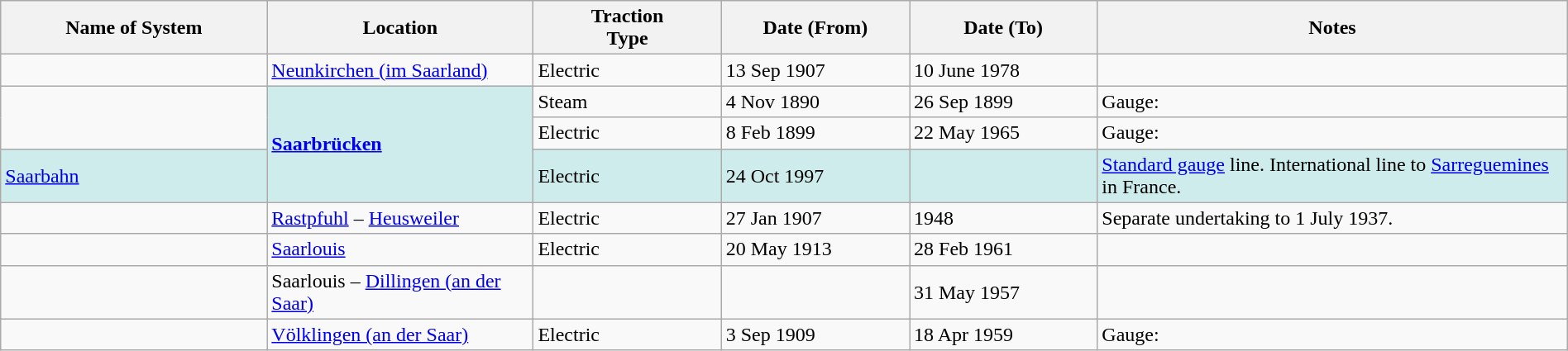<table class="wikitable" width=100%>
<tr>
<th width=17%>Name of System</th>
<th width=17%>Location</th>
<th width=12%>Traction<br>Type</th>
<th width=12%>Date (From)</th>
<th width=12%>Date (To)</th>
<th width=30%>Notes</th>
</tr>
<tr>
<td> </td>
<td><a href='#'>Neunkirchen (im Saarland)</a></td>
<td>Electric</td>
<td>13 Sep 1907</td>
<td>10 June 1978</td>
<td> </td>
</tr>
<tr>
<td rowspan="2"> </td>
<td style="background:#CFECEC" rowspan="3"><strong><a href='#'>Saarbrücken</a></strong></td>
<td>Steam</td>
<td>4 Nov 1890</td>
<td>26 Sep 1899</td>
<td>Gauge: </td>
</tr>
<tr>
<td>Electric</td>
<td>8 Feb 1899</td>
<td>22 May 1965</td>
<td>Gauge: </td>
</tr>
<tr style="background:#CFECEC">
<td><a href='#'>Saarbahn</a></td>
<td>Electric</td>
<td>24 Oct 1997</td>
<td> </td>
<td><a href='#'>Standard gauge</a> line. International line to <a href='#'>Sarreguemines</a> in France.</td>
</tr>
<tr>
<td> </td>
<td><a href='#'>Rastpfuhl</a> – <a href='#'>Heusweiler</a></td>
<td>Electric</td>
<td>27 Jan 1907</td>
<td>1948</td>
<td>Separate undertaking to 1 July 1937.</td>
</tr>
<tr>
<td> </td>
<td><a href='#'>Saarlouis</a></td>
<td>Electric</td>
<td>20 May 1913</td>
<td>28 Feb 1961</td>
<td> </td>
</tr>
<tr>
<td> </td>
<td>Saarlouis – <a href='#'>Dillingen (an der Saar)</a></td>
<td> </td>
<td> </td>
<td>31 May 1957</td>
<td> </td>
</tr>
<tr>
<td> </td>
<td><a href='#'>Völklingen (an der Saar)</a></td>
<td>Electric</td>
<td>3 Sep 1909</td>
<td>18 Apr 1959</td>
<td>Gauge: </td>
</tr>
</table>
